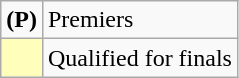<table class=wikitable>
<tr>
<td><strong>(P)</strong></td>
<td>Premiers</td>
</tr>
<tr>
<td bgcolor=FFFFBB></td>
<td>Qualified for finals</td>
</tr>
</table>
